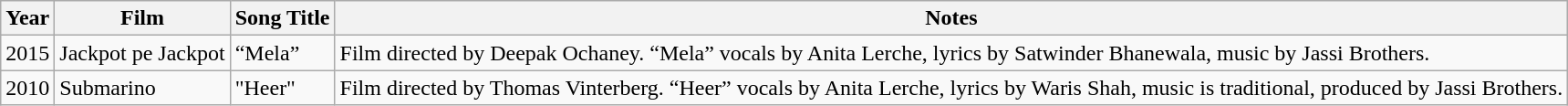<table class="wikitable">
<tr>
<th>Year</th>
<th>Film</th>
<th>Song Title</th>
<th>Notes</th>
</tr>
<tr>
<td>2015</td>
<td>Jackpot pe Jackpot</td>
<td>“Mela”</td>
<td>Film directed by Deepak Ochaney. “Mela” vocals by Anita Lerche, lyrics by Satwinder Bhanewala, music by Jassi Brothers.</td>
</tr>
<tr>
<td>2010</td>
<td>Submarino</td>
<td>"Heer"</td>
<td>Film directed by Thomas Vinterberg. “Heer” vocals by Anita Lerche, lyrics by Waris Shah, music is traditional, produced by Jassi Brothers.</td>
</tr>
</table>
